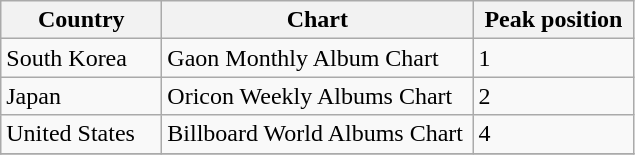<table class="wikitable" style="align:center" style="text-align:center">
<tr>
<th width="100">Country</th>
<th width="200">Chart</th>
<th width="100">Peak position</th>
</tr>
<tr>
<td rowspan="1">South Korea</td>
<td>Gaon Monthly Album Chart</td>
<td>1</td>
</tr>
<tr>
<td rowspan="1">Japan</td>
<td>Oricon Weekly Albums Chart</td>
<td>2</td>
</tr>
<tr>
<td>United States</td>
<td>Billboard World Albums Chart</td>
<td>4</td>
</tr>
<tr>
</tr>
</table>
